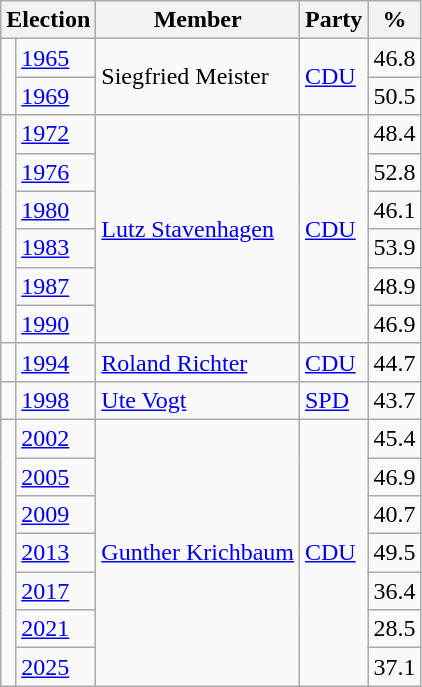<table class=wikitable>
<tr>
<th colspan=2>Election</th>
<th>Member</th>
<th>Party</th>
<th>%</th>
</tr>
<tr>
<td rowspan=2 bgcolor=></td>
<td><a href='#'>1965</a></td>
<td rowspan=2>Siegfried Meister</td>
<td rowspan=2><a href='#'>CDU</a></td>
<td align=right>46.8</td>
</tr>
<tr>
<td><a href='#'>1969</a></td>
<td align=right>50.5</td>
</tr>
<tr>
<td rowspan=6 bgcolor=></td>
<td><a href='#'>1972</a></td>
<td rowspan=6><a href='#'>Lutz Stavenhagen</a></td>
<td rowspan=6><a href='#'>CDU</a></td>
<td align=right>48.4</td>
</tr>
<tr>
<td><a href='#'>1976</a></td>
<td align=right>52.8</td>
</tr>
<tr>
<td><a href='#'>1980</a></td>
<td align=right>46.1</td>
</tr>
<tr>
<td><a href='#'>1983</a></td>
<td align=right>53.9</td>
</tr>
<tr>
<td><a href='#'>1987</a></td>
<td align=right>48.9</td>
</tr>
<tr>
<td><a href='#'>1990</a></td>
<td align=right>46.9</td>
</tr>
<tr>
<td bgcolor=></td>
<td><a href='#'>1994</a></td>
<td><a href='#'>Roland Richter</a></td>
<td><a href='#'>CDU</a></td>
<td align=right>44.7</td>
</tr>
<tr>
<td bgcolor=></td>
<td><a href='#'>1998</a></td>
<td><a href='#'>Ute Vogt</a></td>
<td><a href='#'>SPD</a></td>
<td align=right>43.7</td>
</tr>
<tr>
<td rowspan=7 bgcolor=></td>
<td><a href='#'>2002</a></td>
<td rowspan=7><a href='#'>Gunther Krichbaum</a></td>
<td rowspan=7><a href='#'>CDU</a></td>
<td align=right>45.4</td>
</tr>
<tr>
<td><a href='#'>2005</a></td>
<td align=right>46.9</td>
</tr>
<tr>
<td><a href='#'>2009</a></td>
<td align=right>40.7</td>
</tr>
<tr>
<td><a href='#'>2013</a></td>
<td align=right>49.5</td>
</tr>
<tr>
<td><a href='#'>2017</a></td>
<td align=right>36.4</td>
</tr>
<tr>
<td><a href='#'>2021</a></td>
<td align=right>28.5</td>
</tr>
<tr>
<td><a href='#'>2025</a></td>
<td align=right>37.1</td>
</tr>
</table>
